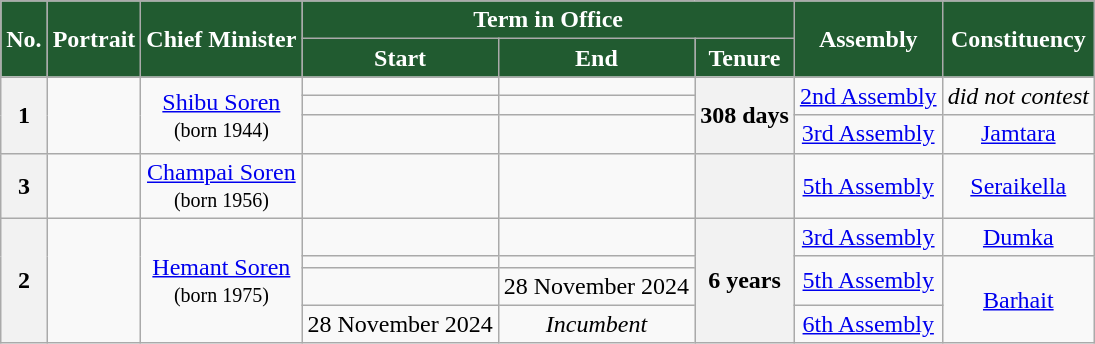<table class="wikitable sortable" style="text-align: center;">
<tr>
<th rowspan ="2" style="background-color:#215B30; color:white">No.</th>
<th rowspan ="2" style="background-color:#215B30; color:white">Portrait</th>
<th rowspan ="2" style="background-color:#215B30; color:white">Chief Minister</th>
<th colspan ="3"  style="background-color:#215B30; color:white">Term in Office</th>
<th rowspan ="2" style="background-color:#215B30; color:white">Assembly<br></th>
<th rowspan ="2" style="background-color:#215B30; color:white">Constituency</th>
</tr>
<tr>
<th style="background-color:#215B30; color:white">Start</th>
<th style="background-color:#215B30; color:white">End</th>
<th style="background-color:#215B30; color:white">Tenure</th>
</tr>
<tr>
<th rowspan="3">1</th>
<td rowspan="3"></td>
<td rowspan="3"><a href='#'>Shibu Soren</a><br><small>(born 1944)</small></td>
<td></td>
<td></td>
<th rowspan ="3">308 days</th>
<td rowspan="2"><a href='#'>2nd Assembly</a><br></td>
<td rowspan="2"><em>did not contest</em></td>
</tr>
<tr>
<td></td>
<td></td>
</tr>
<tr>
<td></td>
<td></td>
<td><a href='#'>3rd Assembly</a><br></td>
<td><a href='#'>Jamtara</a></td>
</tr>
<tr>
<th>3</th>
<td></td>
<td><a href='#'>Champai Soren</a><br><small>(born 1956)</small></td>
<td></td>
<td></td>
<th></th>
<td><a href='#'>5th Assembly</a><br></td>
<td><a href='#'>Seraikella</a></td>
</tr>
<tr>
<th rowspan="4">2</th>
<td rowspan="4"></td>
<td rowspan="4"><a href='#'>Hemant Soren</a><br><small>(born 1975)</small></td>
<td></td>
<td></td>
<th rowspan="4">6 years</th>
<td><a href='#'>3rd Assembly</a><br></td>
<td><a href='#'>Dumka</a></td>
</tr>
<tr>
<td></td>
<td></td>
<td rowspan="2"><a href='#'>5th Assembly</a><br></td>
<td rowspan="3"><a href='#'>Barhait</a></td>
</tr>
<tr>
<td></td>
<td>28 November 2024</td>
</tr>
<tr>
<td>28 November 2024</td>
<td><em>Incumbent</em></td>
<td><a href='#'>6th Assembly</a><br></td>
</tr>
</table>
